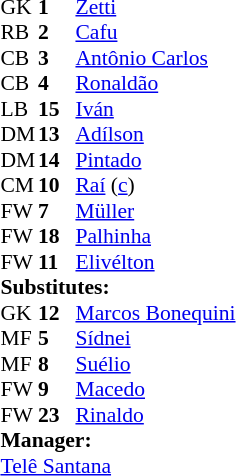<table cellspacing="0" cellpadding="0" style="font-size:90%; margin:0.2em auto;">
<tr>
<th width="25"></th>
<th width="25"></th>
</tr>
<tr>
<td>GK</td>
<td><strong>1</strong></td>
<td> <a href='#'>Zetti</a></td>
</tr>
<tr>
<td>RB</td>
<td><strong>2</strong></td>
<td> <a href='#'>Cafu</a></td>
</tr>
<tr>
<td>CB</td>
<td><strong>3</strong></td>
<td> <a href='#'>Antônio Carlos</a></td>
<td></td>
</tr>
<tr>
<td>CB</td>
<td><strong>4</strong></td>
<td> <a href='#'>Ronaldão</a></td>
</tr>
<tr>
<td>LB</td>
<td><strong>15</strong></td>
<td> <a href='#'>Iván</a></td>
</tr>
<tr>
<td>DM</td>
<td><strong>13</strong></td>
<td> <a href='#'>Adílson</a></td>
</tr>
<tr>
<td>DM</td>
<td><strong>14</strong></td>
<td> <a href='#'>Pintado</a></td>
</tr>
<tr>
<td>CM</td>
<td><strong>10</strong></td>
<td> <a href='#'>Raí</a> (<a href='#'>c</a>)</td>
</tr>
<tr>
<td>FW</td>
<td><strong>7</strong></td>
<td> <a href='#'>Müller</a></td>
</tr>
<tr>
<td>FW</td>
<td><strong>18</strong></td>
<td> <a href='#'>Palhinha</a></td>
<td></td>
<td></td>
</tr>
<tr>
<td>FW</td>
<td><strong>11</strong></td>
<td> <a href='#'>Elivélton</a></td>
</tr>
<tr>
<td colspan=3><strong>Substitutes:</strong></td>
</tr>
<tr>
<td>GK</td>
<td><strong>12</strong></td>
<td> <a href='#'>Marcos Bonequini</a></td>
</tr>
<tr>
<td>MF</td>
<td><strong>5</strong></td>
<td> <a href='#'>Sídnei</a></td>
</tr>
<tr>
<td>MF</td>
<td><strong>8</strong></td>
<td> <a href='#'>Suélio</a></td>
</tr>
<tr>
<td>FW</td>
<td><strong>9</strong></td>
<td> <a href='#'>Macedo</a></td>
<td></td>
<td></td>
</tr>
<tr>
<td>FW</td>
<td><strong>23</strong></td>
<td> <a href='#'>Rinaldo</a></td>
</tr>
<tr>
<td colspan=3><strong>Manager:</strong></td>
</tr>
<tr>
<td colspan=4> <a href='#'>Telê Santana</a></td>
</tr>
</table>
